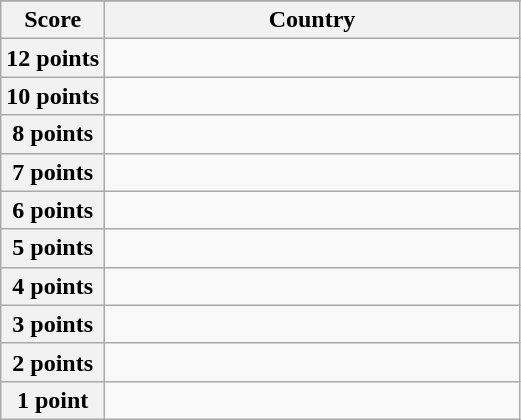<table class="wikitable">
<tr>
</tr>
<tr>
<th scope="col" width="20%">Score</th>
<th scope="col">Country</th>
</tr>
<tr>
<th scope="row">12 points</th>
<td></td>
</tr>
<tr>
<th scope="row">10 points</th>
<td></td>
</tr>
<tr>
<th scope="row">8 points</th>
<td></td>
</tr>
<tr>
<th scope="row">7 points</th>
<td></td>
</tr>
<tr>
<th scope="row">6 points</th>
<td></td>
</tr>
<tr>
<th scope="row">5 points</th>
<td></td>
</tr>
<tr>
<th scope="row">4 points</th>
<td></td>
</tr>
<tr>
<th scope="row">3 points</th>
<td></td>
</tr>
<tr>
<th scope="row">2 points</th>
<td></td>
</tr>
<tr>
<th scope="row">1 point</th>
<td></td>
</tr>
</table>
